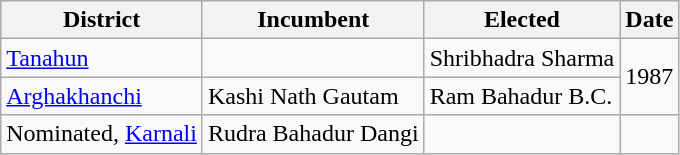<table class="wikitable">
<tr>
<th>District</th>
<th>Incumbent</th>
<th>Elected</th>
<th>Date</th>
</tr>
<tr>
<td><a href='#'>Tanahun</a></td>
<td></td>
<td>Shribhadra Sharma</td>
<td rowspan="2">1987</td>
</tr>
<tr>
<td><a href='#'>Arghakhanchi</a></td>
<td>Kashi Nath Gautam</td>
<td>Ram Bahadur B.C.</td>
</tr>
<tr>
<td>Nominated, <a href='#'>Karnali</a></td>
<td>Rudra Bahadur Dangi</td>
<td></td>
<td></td>
</tr>
</table>
